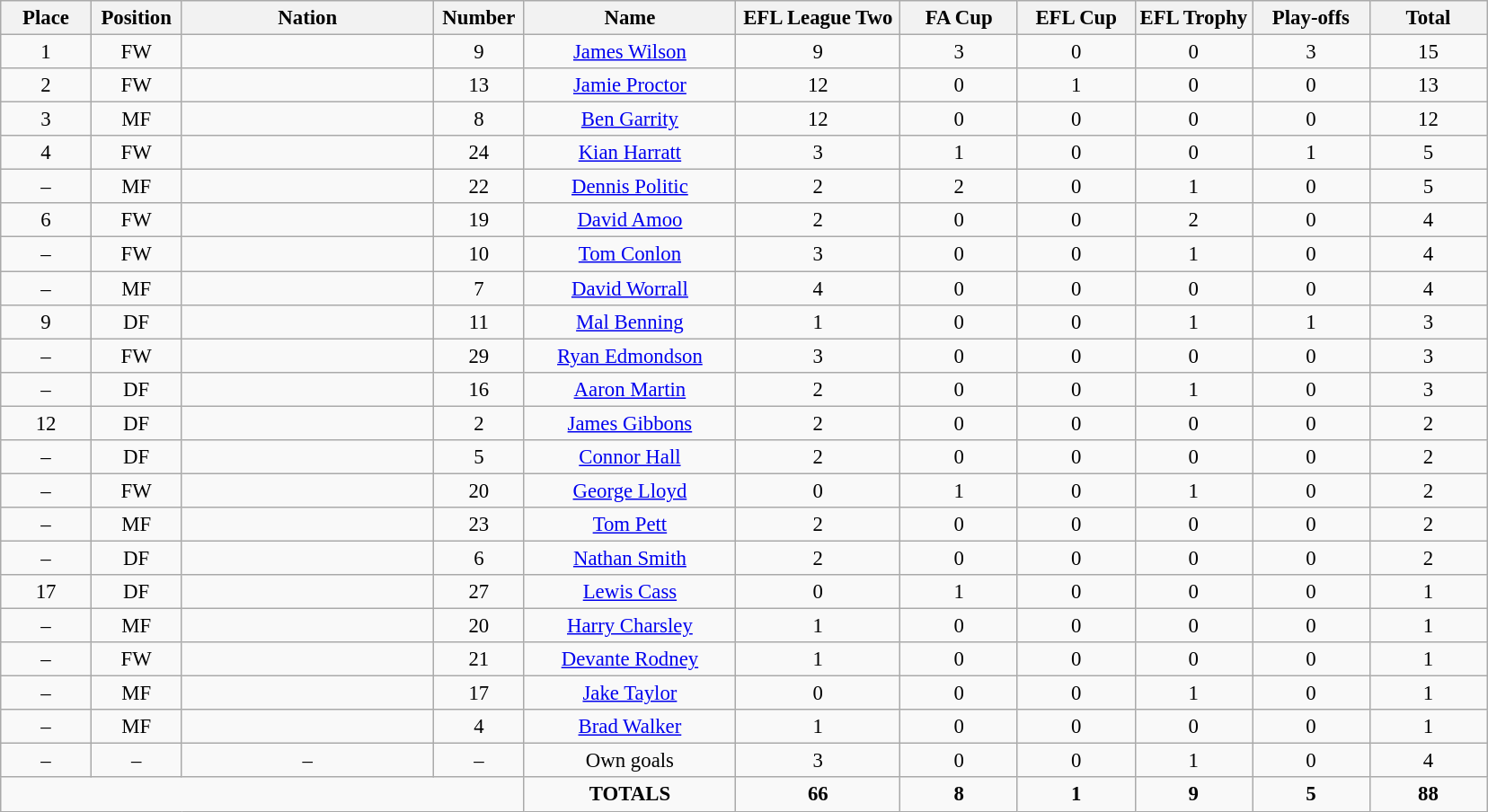<table class="wikitable" style="font-size: 95%; text-align: center;">
<tr>
<th width=60>Place</th>
<th width=60>Position</th>
<th width=180>Nation</th>
<th width=60>Number</th>
<th width=150>Name</th>
<th width=115>EFL League Two</th>
<th width=80>FA Cup</th>
<th width=80>EFL Cup</th>
<th width=80>EFL Trophy</th>
<th width=80>Play-offs</th>
<th width=80>Total</th>
</tr>
<tr>
<td>1</td>
<td>FW</td>
<td></td>
<td>9</td>
<td><a href='#'>James Wilson</a></td>
<td>9</td>
<td>3</td>
<td>0</td>
<td>0</td>
<td>3</td>
<td>15</td>
</tr>
<tr>
<td>2</td>
<td>FW</td>
<td></td>
<td>13</td>
<td><a href='#'>Jamie Proctor</a></td>
<td>12</td>
<td>0</td>
<td>1</td>
<td>0</td>
<td>0</td>
<td>13</td>
</tr>
<tr>
<td>3</td>
<td>MF</td>
<td></td>
<td>8</td>
<td><a href='#'>Ben Garrity</a></td>
<td>12</td>
<td>0</td>
<td>0</td>
<td>0</td>
<td>0</td>
<td>12</td>
</tr>
<tr>
<td>4</td>
<td>FW</td>
<td></td>
<td>24</td>
<td><a href='#'>Kian Harratt</a></td>
<td>3</td>
<td>1</td>
<td>0</td>
<td>0</td>
<td>1</td>
<td>5</td>
</tr>
<tr>
<td>–</td>
<td>MF</td>
<td></td>
<td>22</td>
<td><a href='#'>Dennis Politic</a></td>
<td>2</td>
<td>2</td>
<td>0</td>
<td>1</td>
<td>0</td>
<td>5</td>
</tr>
<tr>
<td>6</td>
<td>FW</td>
<td></td>
<td>19</td>
<td><a href='#'>David Amoo</a></td>
<td>2</td>
<td>0</td>
<td>0</td>
<td>2</td>
<td>0</td>
<td>4</td>
</tr>
<tr>
<td>–</td>
<td>FW</td>
<td></td>
<td>10</td>
<td><a href='#'>Tom Conlon</a></td>
<td>3</td>
<td>0</td>
<td>0</td>
<td>1</td>
<td>0</td>
<td>4</td>
</tr>
<tr>
<td>–</td>
<td>MF</td>
<td></td>
<td>7</td>
<td><a href='#'>David Worrall</a></td>
<td>4</td>
<td>0</td>
<td>0</td>
<td>0</td>
<td>0</td>
<td>4</td>
</tr>
<tr>
<td>9</td>
<td>DF</td>
<td></td>
<td>11</td>
<td><a href='#'>Mal Benning</a></td>
<td>1</td>
<td>0</td>
<td>0</td>
<td>1</td>
<td>1</td>
<td>3</td>
</tr>
<tr>
<td>–</td>
<td>FW</td>
<td></td>
<td>29</td>
<td><a href='#'>Ryan Edmondson</a></td>
<td>3</td>
<td>0</td>
<td>0</td>
<td>0</td>
<td>0</td>
<td>3</td>
</tr>
<tr>
<td>–</td>
<td>DF</td>
<td></td>
<td>16</td>
<td><a href='#'>Aaron Martin</a></td>
<td>2</td>
<td>0</td>
<td>0</td>
<td>1</td>
<td>0</td>
<td>3</td>
</tr>
<tr>
<td>12</td>
<td>DF</td>
<td></td>
<td>2</td>
<td><a href='#'>James Gibbons</a></td>
<td>2</td>
<td>0</td>
<td>0</td>
<td>0</td>
<td>0</td>
<td>2</td>
</tr>
<tr>
<td>–</td>
<td>DF</td>
<td></td>
<td>5</td>
<td><a href='#'>Connor Hall</a></td>
<td>2</td>
<td>0</td>
<td>0</td>
<td>0</td>
<td>0</td>
<td>2</td>
</tr>
<tr>
<td>–</td>
<td>FW</td>
<td></td>
<td>20</td>
<td><a href='#'>George Lloyd</a></td>
<td>0</td>
<td>1</td>
<td>0</td>
<td>1</td>
<td>0</td>
<td>2</td>
</tr>
<tr>
<td>–</td>
<td>MF</td>
<td></td>
<td>23</td>
<td><a href='#'>Tom Pett</a></td>
<td>2</td>
<td>0</td>
<td>0</td>
<td>0</td>
<td>0</td>
<td>2</td>
</tr>
<tr>
<td>–</td>
<td>DF</td>
<td></td>
<td>6</td>
<td><a href='#'>Nathan Smith</a></td>
<td>2</td>
<td>0</td>
<td>0</td>
<td>0</td>
<td>0</td>
<td>2</td>
</tr>
<tr>
<td>17</td>
<td>DF</td>
<td></td>
<td>27</td>
<td><a href='#'>Lewis Cass</a></td>
<td>0</td>
<td>1</td>
<td>0</td>
<td>0</td>
<td>0</td>
<td>1</td>
</tr>
<tr>
<td>–</td>
<td>MF</td>
<td></td>
<td>20</td>
<td><a href='#'>Harry Charsley</a></td>
<td>1</td>
<td>0</td>
<td>0</td>
<td>0</td>
<td>0</td>
<td>1</td>
</tr>
<tr>
<td>–</td>
<td>FW</td>
<td></td>
<td>21</td>
<td><a href='#'>Devante Rodney</a></td>
<td>1</td>
<td>0</td>
<td>0</td>
<td>0</td>
<td>0</td>
<td>1</td>
</tr>
<tr>
<td>–</td>
<td>MF</td>
<td></td>
<td>17</td>
<td><a href='#'>Jake Taylor</a></td>
<td>0</td>
<td>0</td>
<td>0</td>
<td>1</td>
<td>0</td>
<td>1</td>
</tr>
<tr>
<td>–</td>
<td>MF</td>
<td></td>
<td>4</td>
<td><a href='#'>Brad Walker</a></td>
<td>1</td>
<td>0</td>
<td>0</td>
<td>0</td>
<td>0</td>
<td>1</td>
</tr>
<tr>
<td>–</td>
<td>–</td>
<td>–</td>
<td>–</td>
<td>Own goals</td>
<td>3</td>
<td>0</td>
<td>0</td>
<td>1</td>
<td>0</td>
<td>4</td>
</tr>
<tr>
<td colspan="4"></td>
<td><strong>TOTALS</strong></td>
<td><strong>66</strong></td>
<td><strong>8</strong></td>
<td><strong>1</strong></td>
<td><strong>9</strong></td>
<td><strong>5</strong></td>
<td><strong>88</strong></td>
</tr>
</table>
